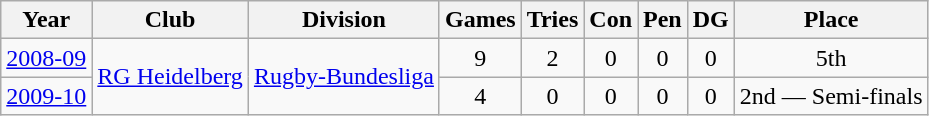<table class="wikitable">
<tr>
<th>Year</th>
<th>Club</th>
<th>Division</th>
<th>Games</th>
<th>Tries</th>
<th>Con</th>
<th>Pen</th>
<th>DG</th>
<th>Place</th>
</tr>
<tr align="center">
<td><a href='#'>2008-09</a></td>
<td rowspan=2><a href='#'>RG Heidelberg</a></td>
<td rowspan=2><a href='#'>Rugby-Bundesliga</a></td>
<td>9</td>
<td>2</td>
<td>0</td>
<td>0</td>
<td>0</td>
<td>5th</td>
</tr>
<tr align="center">
<td><a href='#'>2009-10</a></td>
<td>4</td>
<td>0</td>
<td>0</td>
<td>0</td>
<td>0</td>
<td>2nd — Semi-finals</td>
</tr>
</table>
